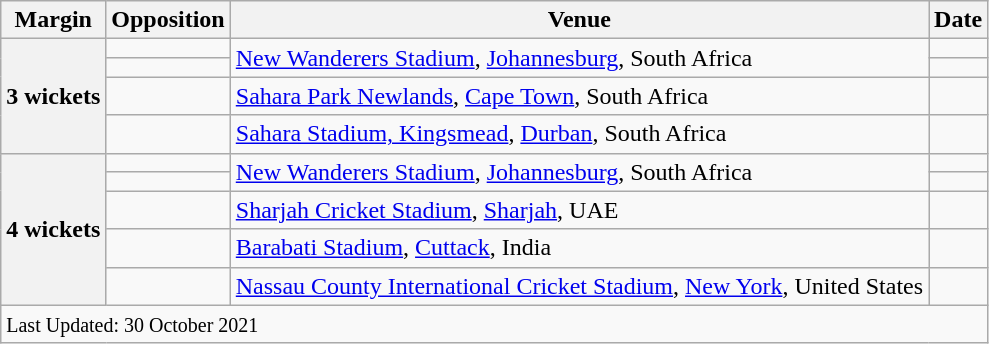<table class="wikitable plainrowheaders sortable">
<tr>
<th scope=col>Margin</th>
<th scope=col>Opposition</th>
<th scope=col>Venue</th>
<th scope=col>Date</th>
</tr>
<tr>
<th scope=row style=text-align:center rowspan=4><strong>3 wickets</strong></th>
<td></td>
<td rowspan=2><a href='#'>New Wanderers Stadium</a>, <a href='#'>Johannesburg</a>, South Africa</td>
<td></td>
</tr>
<tr>
<td></td>
<td> </td>
</tr>
<tr>
<td></td>
<td><a href='#'>Sahara Park Newlands</a>, <a href='#'>Cape Town</a>, South Africa</td>
<td> </td>
</tr>
<tr>
<td></td>
<td><a href='#'>Sahara Stadium, Kingsmead</a>, <a href='#'>Durban</a>, South Africa</td>
<td></td>
</tr>
<tr>
<th scope=row style=text-align:center rowspan=5><strong>4 wickets</strong></th>
<td></td>
<td rowspan=2><a href='#'>New Wanderers Stadium</a>, <a href='#'>Johannesburg</a>, South Africa</td>
<td></td>
</tr>
<tr>
<td></td>
<td></td>
</tr>
<tr>
<td></td>
<td><a href='#'>Sharjah Cricket Stadium</a>, <a href='#'>Sharjah</a>, UAE</td>
<td> </td>
</tr>
<tr>
<td></td>
<td><a href='#'>Barabati Stadium</a>, <a href='#'>Cuttack</a>, India</td>
<td></td>
</tr>
<tr>
<td></td>
<td><a href='#'>Nassau County International Cricket Stadium</a>, <a href='#'>New York</a>, United States</td>
<td> </td>
</tr>
<tr class=sortbottom>
<td colspan="5"><small>Last Updated: 30 October 2021</small></td>
</tr>
</table>
